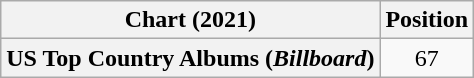<table class="wikitable plainrowheaders" style="text-align:center">
<tr>
<th scope="col">Chart (2021)</th>
<th scope="col">Position</th>
</tr>
<tr>
<th scope="row">US Top Country Albums (<em>Billboard</em>)</th>
<td>67</td>
</tr>
</table>
